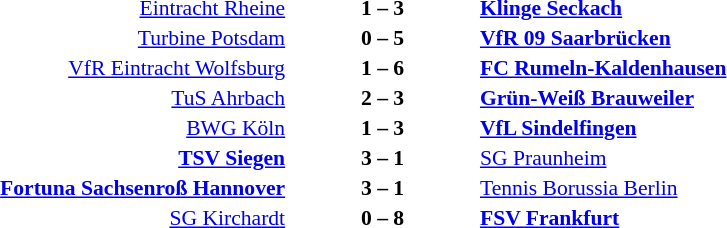<table width=100% cellspacing=1>
<tr>
<th width=25%></th>
<th width=10%></th>
<th width=25%></th>
<th></th>
</tr>
<tr style=font-size:90%>
<td align=right><a href='#'>Eintracht Rheine</a></td>
<td align=center><strong>1 – 3</strong></td>
<td><strong><a href='#'>Klinge Seckach</a></strong></td>
</tr>
<tr style=font-size:90%>
<td align=right><a href='#'>Turbine Potsdam</a></td>
<td align=center><strong>0 – 5</strong></td>
<td><strong><a href='#'>VfR 09 Saarbrücken</a></strong></td>
</tr>
<tr style=font-size:90%>
<td align=right><a href='#'>VfR Eintracht Wolfsburg</a></td>
<td align=center><strong>1 – 6</strong></td>
<td><strong><a href='#'>FC Rumeln-Kaldenhausen</a></strong></td>
</tr>
<tr style=font-size:90%>
<td align=right><a href='#'>TuS Ahrbach</a></td>
<td align=center><strong>2 – 3</strong></td>
<td><strong><a href='#'>Grün-Weiß Brauweiler</a></strong></td>
</tr>
<tr style=font-size:90%>
<td align=right><a href='#'>BWG Köln</a></td>
<td align=center><strong>1 – 3</strong></td>
<td><strong><a href='#'>VfL Sindelfingen</a></strong></td>
</tr>
<tr style=font-size:90%>
<td align=right><strong><a href='#'>TSV Siegen</a></strong></td>
<td align=center><strong>3 – 1</strong></td>
<td><a href='#'>SG Praunheim</a></td>
</tr>
<tr style=font-size:90%>
<td align=right><strong><a href='#'>Fortuna Sachsenroß Hannover</a></strong></td>
<td align=center><strong>3 – 1</strong></td>
<td><a href='#'>Tennis Borussia Berlin</a></td>
</tr>
<tr style=font-size:90%>
<td align=right><a href='#'>SG Kirchardt</a></td>
<td align=center><strong>0 – 8</strong></td>
<td><strong><a href='#'>FSV Frankfurt</a></strong></td>
</tr>
</table>
